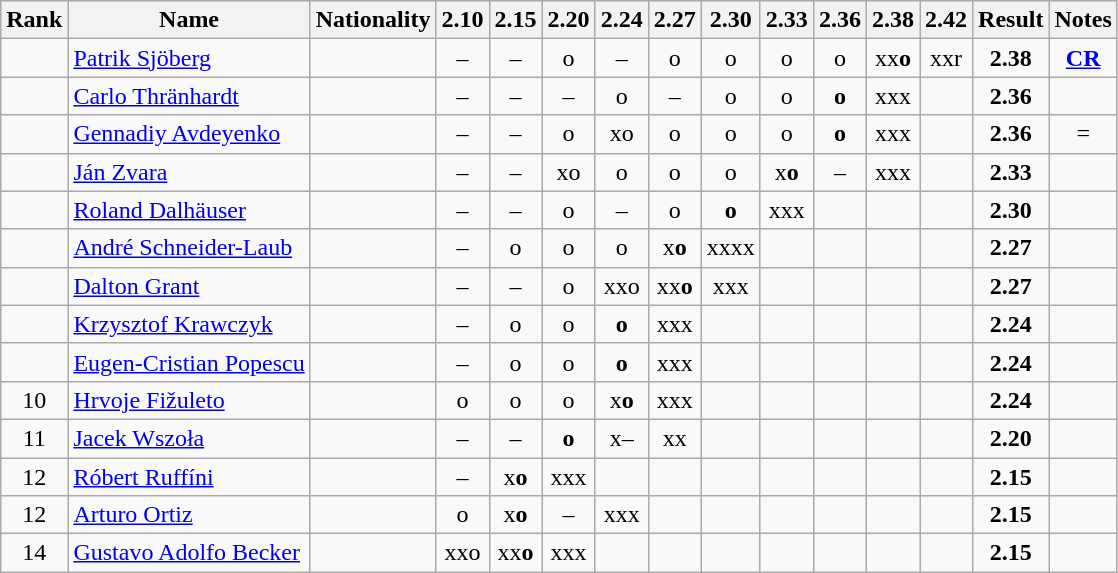<table class="wikitable sortable" style="text-align:center">
<tr>
<th>Rank</th>
<th>Name</th>
<th>Nationality</th>
<th>2.10</th>
<th>2.15</th>
<th>2.20</th>
<th>2.24</th>
<th>2.27</th>
<th>2.30</th>
<th>2.33</th>
<th>2.36</th>
<th>2.38</th>
<th>2.42</th>
<th>Result</th>
<th>Notes</th>
</tr>
<tr>
<td></td>
<td align="left"><a href='#'>Patrik Sjöberg</a></td>
<td align=left></td>
<td>–</td>
<td>–</td>
<td>o</td>
<td>–</td>
<td>o</td>
<td>o</td>
<td>o</td>
<td>o</td>
<td>xx<strong>o</strong></td>
<td>xxr</td>
<td><strong>2.38</strong></td>
<td><strong><a href='#'>CR</a></strong></td>
</tr>
<tr>
<td></td>
<td align="left"><a href='#'>Carlo Thränhardt</a></td>
<td align=left></td>
<td>–</td>
<td>–</td>
<td>–</td>
<td>o</td>
<td>–</td>
<td>o</td>
<td>o</td>
<td><strong>o</strong></td>
<td>xxx</td>
<td></td>
<td><strong>2.36</strong></td>
<td></td>
</tr>
<tr>
<td></td>
<td align="left"><a href='#'>Gennadiy Avdeyenko</a></td>
<td align=left></td>
<td>–</td>
<td>–</td>
<td>o</td>
<td>xo</td>
<td>o</td>
<td>o</td>
<td>o</td>
<td><strong>o</strong></td>
<td>xxx</td>
<td></td>
<td><strong>2.36</strong></td>
<td>=</td>
</tr>
<tr>
<td></td>
<td align="left"><a href='#'>Ján Zvara</a></td>
<td align=left></td>
<td>–</td>
<td>–</td>
<td>xo</td>
<td>o</td>
<td>o</td>
<td>o</td>
<td>x<strong>o</strong></td>
<td>–</td>
<td>xxx</td>
<td></td>
<td><strong>2.33</strong></td>
<td></td>
</tr>
<tr>
<td></td>
<td align="left"><a href='#'>Roland Dalhäuser</a></td>
<td align=left></td>
<td>–</td>
<td>–</td>
<td>o</td>
<td>–</td>
<td>o</td>
<td><strong>o</strong></td>
<td>xxx</td>
<td></td>
<td></td>
<td></td>
<td><strong>2.30</strong></td>
<td></td>
</tr>
<tr>
<td></td>
<td align="left"><a href='#'>André Schneider-Laub</a></td>
<td align=left></td>
<td>–</td>
<td>o</td>
<td>o</td>
<td>o</td>
<td>x<strong>o</strong></td>
<td>xxxx</td>
<td></td>
<td></td>
<td></td>
<td></td>
<td><strong>2.27</strong></td>
<td></td>
</tr>
<tr>
<td></td>
<td align="left"><a href='#'>Dalton Grant</a></td>
<td align=left></td>
<td>–</td>
<td>–</td>
<td>o</td>
<td>xxo</td>
<td>xx<strong>o</strong></td>
<td>xxx</td>
<td></td>
<td></td>
<td></td>
<td></td>
<td><strong>2.27</strong></td>
<td></td>
</tr>
<tr>
<td></td>
<td align="left"><a href='#'>Krzysztof Krawczyk</a></td>
<td align=left></td>
<td>–</td>
<td>o</td>
<td>o</td>
<td><strong>o</strong></td>
<td>xxx</td>
<td></td>
<td></td>
<td></td>
<td></td>
<td></td>
<td><strong>2.24</strong></td>
<td></td>
</tr>
<tr>
<td></td>
<td align="left"><a href='#'>Eugen-Cristian Popescu</a></td>
<td align=left></td>
<td>–</td>
<td>o</td>
<td>o</td>
<td><strong>o</strong></td>
<td>xxx</td>
<td></td>
<td></td>
<td></td>
<td></td>
<td></td>
<td><strong>2.24</strong></td>
<td></td>
</tr>
<tr>
<td>10</td>
<td align="left"><a href='#'>Hrvoje Fižuleto</a></td>
<td align=left></td>
<td>o</td>
<td>o</td>
<td>o</td>
<td>x<strong>o</strong></td>
<td>xxx</td>
<td></td>
<td></td>
<td></td>
<td></td>
<td></td>
<td><strong>2.24</strong></td>
<td></td>
</tr>
<tr>
<td>11</td>
<td align="left"><a href='#'>Jacek Wszoła</a></td>
<td align=left></td>
<td>–</td>
<td>–</td>
<td><strong>o</strong></td>
<td>x–</td>
<td>xx</td>
<td></td>
<td></td>
<td></td>
<td></td>
<td></td>
<td><strong>2.20</strong></td>
<td></td>
</tr>
<tr>
<td>12</td>
<td align="left"><a href='#'>Róbert Ruffíni</a></td>
<td align=left></td>
<td>–</td>
<td>x<strong>o</strong></td>
<td>xxx</td>
<td></td>
<td></td>
<td></td>
<td></td>
<td></td>
<td></td>
<td></td>
<td><strong>2.15</strong></td>
<td></td>
</tr>
<tr>
<td>12</td>
<td align="left"><a href='#'>Arturo Ortiz</a></td>
<td align=left></td>
<td>o</td>
<td>x<strong>o</strong></td>
<td>–</td>
<td>xxx</td>
<td></td>
<td></td>
<td></td>
<td></td>
<td></td>
<td></td>
<td><strong>2.15</strong></td>
<td></td>
</tr>
<tr>
<td>14</td>
<td align="left"><a href='#'>Gustavo Adolfo Becker</a></td>
<td align=left></td>
<td>xxo</td>
<td>xx<strong>o</strong></td>
<td>xxx</td>
<td></td>
<td></td>
<td></td>
<td></td>
<td></td>
<td></td>
<td></td>
<td><strong>2.15</strong></td>
<td></td>
</tr>
</table>
